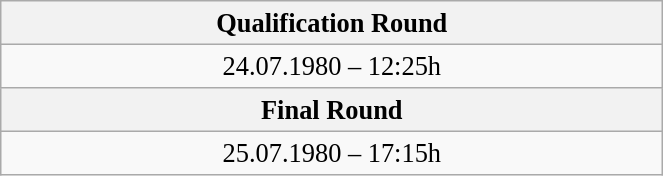<table class="wikitable" style=" text-align:center; font-size:110%;" width="35%">
<tr>
<th colspan="2">Qualification Round</th>
</tr>
<tr>
<td>24.07.1980 – 12:25h</td>
</tr>
<tr>
<th colspan="2">Final Round</th>
</tr>
<tr>
<td colspan="2">25.07.1980 – 17:15h</td>
</tr>
</table>
